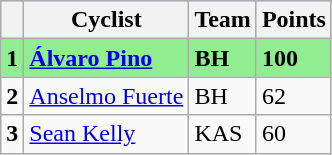<table class="wikitable">
<tr style="background:#ccf;">
<th></th>
<th>Cyclist</th>
<th>Team</th>
<th>Points</th>
</tr>
<tr style="background:lightgreen">
<td><strong>1</strong></td>
<td><strong> <a href='#'>Álvaro Pino</a></strong></td>
<td><strong>BH</strong></td>
<td><strong>100</strong></td>
</tr>
<tr>
<td><strong>2</strong></td>
<td> <a href='#'>Anselmo Fuerte</a></td>
<td>BH</td>
<td>62</td>
</tr>
<tr>
<td><strong>3</strong></td>
<td> <a href='#'>Sean Kelly</a></td>
<td>KAS</td>
<td>60</td>
</tr>
</table>
